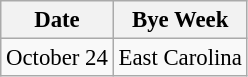<table class="wikitable" style="font-size:95%;">
<tr>
<th>Date</th>
<th colspan="1">Bye Week</th>
</tr>
<tr>
<td>October 24</td>
<td>East Carolina</td>
</tr>
</table>
